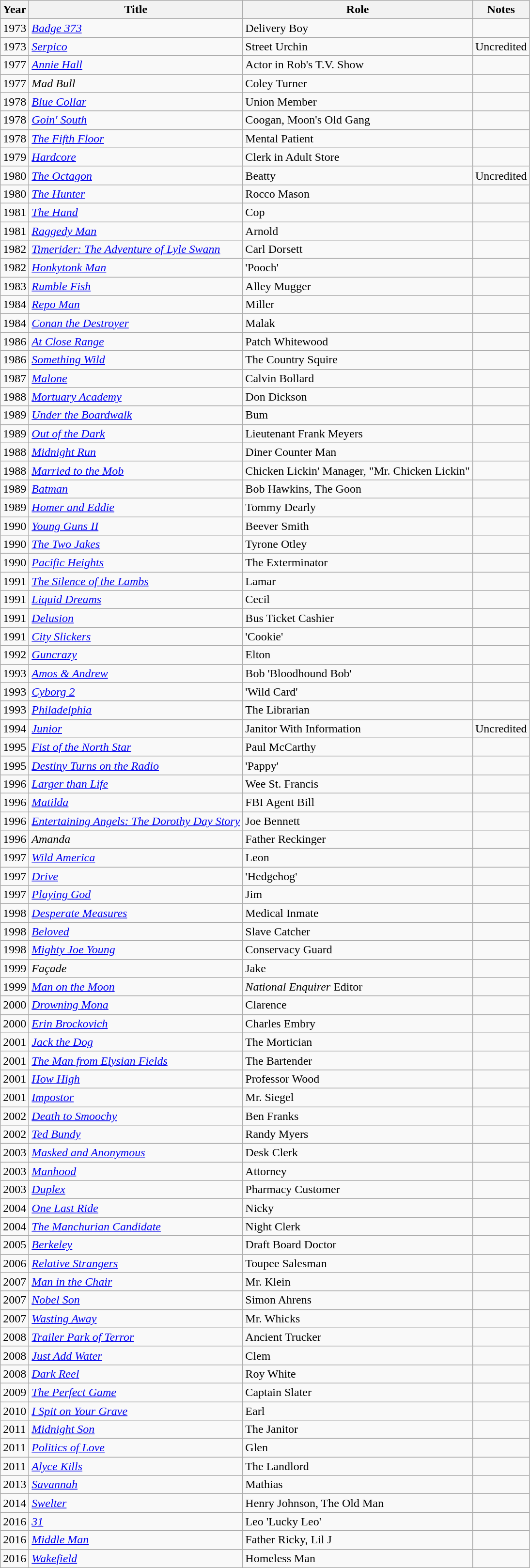<table class="wikitable sortable">
<tr>
<th>Year</th>
<th>Title</th>
<th>Role</th>
<th class="unsortable">Notes</th>
</tr>
<tr>
<td>1973</td>
<td><em><a href='#'>Badge 373</a></em></td>
<td>Delivery Boy</td>
<td></td>
</tr>
<tr>
<td>1973</td>
<td><em><a href='#'>Serpico</a></em></td>
<td>Street Urchin</td>
<td>Uncredited</td>
</tr>
<tr>
<td>1977</td>
<td><em><a href='#'>Annie Hall</a></em></td>
<td>Actor in Rob's T.V. Show</td>
<td></td>
</tr>
<tr>
<td>1977</td>
<td><em>Mad Bull</em></td>
<td>Coley Turner</td>
<td></td>
</tr>
<tr>
<td>1978</td>
<td><em><a href='#'>Blue Collar</a></em></td>
<td>Union Member</td>
<td></td>
</tr>
<tr>
<td>1978</td>
<td><em><a href='#'>Goin' South</a></em></td>
<td>Coogan, Moon's Old Gang</td>
<td></td>
</tr>
<tr>
<td>1978</td>
<td><em><a href='#'>The Fifth Floor</a></em></td>
<td>Mental Patient</td>
<td></td>
</tr>
<tr>
<td>1979</td>
<td><em><a href='#'>Hardcore</a></em></td>
<td>Clerk in Adult Store</td>
<td></td>
</tr>
<tr>
<td>1980</td>
<td><em><a href='#'>The Octagon</a></em></td>
<td>Beatty</td>
<td>Uncredited</td>
</tr>
<tr>
<td>1980</td>
<td><em><a href='#'>The Hunter</a></em></td>
<td>Rocco Mason</td>
<td></td>
</tr>
<tr>
<td>1981</td>
<td><em><a href='#'>The Hand</a></em></td>
<td>Cop</td>
<td></td>
</tr>
<tr>
<td>1981</td>
<td><em><a href='#'>Raggedy Man</a></em></td>
<td>Arnold</td>
<td></td>
</tr>
<tr>
<td>1982</td>
<td><em><a href='#'>Timerider: The Adventure of Lyle Swann</a></em></td>
<td>Carl Dorsett</td>
<td></td>
</tr>
<tr>
<td>1982</td>
<td><em><a href='#'>Honkytonk Man</a></em></td>
<td>'Pooch'</td>
<td></td>
</tr>
<tr>
<td>1983</td>
<td><em><a href='#'>Rumble Fish</a></em></td>
<td>Alley Mugger</td>
<td></td>
</tr>
<tr>
<td>1984</td>
<td><em><a href='#'>Repo Man</a></em></td>
<td>Miller</td>
<td></td>
</tr>
<tr>
<td>1984</td>
<td><em><a href='#'>Conan the Destroyer</a></em></td>
<td>Malak</td>
<td></td>
</tr>
<tr>
<td>1986</td>
<td><em><a href='#'>At Close Range</a></em></td>
<td>Patch Whitewood</td>
<td></td>
</tr>
<tr>
<td>1986</td>
<td><em><a href='#'>Something Wild</a></em></td>
<td>The Country Squire</td>
<td></td>
</tr>
<tr>
<td>1987</td>
<td><em><a href='#'>Malone</a></em></td>
<td>Calvin Bollard</td>
<td></td>
</tr>
<tr>
<td>1988</td>
<td><em><a href='#'>Mortuary Academy</a></em></td>
<td>Don Dickson</td>
<td></td>
</tr>
<tr>
<td>1989</td>
<td><em><a href='#'>Under the Boardwalk</a></em></td>
<td>Bum</td>
<td></td>
</tr>
<tr>
<td>1989</td>
<td><em><a href='#'>Out of the Dark</a></em></td>
<td>Lieutenant Frank Meyers</td>
<td></td>
</tr>
<tr>
<td>1988</td>
<td><em><a href='#'>Midnight Run</a></em></td>
<td>Diner Counter Man</td>
<td></td>
</tr>
<tr>
<td>1988</td>
<td><em><a href='#'>Married to the Mob</a></em></td>
<td>Chicken Lickin' Manager, "Mr. Chicken Lickin"</td>
<td></td>
</tr>
<tr>
<td>1989</td>
<td><em><a href='#'>Batman</a></em></td>
<td>Bob Hawkins, The Goon</td>
<td></td>
</tr>
<tr>
<td>1989</td>
<td><em><a href='#'>Homer and Eddie</a></em></td>
<td>Tommy Dearly</td>
<td></td>
</tr>
<tr>
<td>1990</td>
<td><em><a href='#'>Young Guns II</a></em></td>
<td>Beever Smith</td>
<td></td>
</tr>
<tr>
<td>1990</td>
<td><em><a href='#'>The Two Jakes</a></em></td>
<td>Tyrone Otley</td>
<td></td>
</tr>
<tr>
<td>1990</td>
<td><em><a href='#'>Pacific Heights</a></em></td>
<td>The Exterminator</td>
<td></td>
</tr>
<tr>
<td>1991</td>
<td><em><a href='#'>The Silence of the Lambs</a></em></td>
<td>Lamar</td>
<td></td>
</tr>
<tr>
<td>1991</td>
<td><em><a href='#'>Liquid Dreams</a></em></td>
<td>Cecil</td>
<td></td>
</tr>
<tr>
<td>1991</td>
<td><em><a href='#'>Delusion</a></em></td>
<td>Bus Ticket Cashier</td>
<td></td>
</tr>
<tr>
<td>1991</td>
<td><em><a href='#'>City Slickers</a></em></td>
<td>'Cookie'</td>
<td></td>
</tr>
<tr>
<td>1992</td>
<td><em><a href='#'>Guncrazy</a></em></td>
<td>Elton</td>
<td></td>
</tr>
<tr>
<td>1993</td>
<td><em><a href='#'>Amos & Andrew</a></em></td>
<td>Bob 'Bloodhound Bob'</td>
<td></td>
</tr>
<tr>
<td>1993</td>
<td><em><a href='#'>Cyborg 2</a></em></td>
<td>'Wild Card'</td>
<td></td>
</tr>
<tr>
<td>1993</td>
<td><em><a href='#'>Philadelphia</a></em></td>
<td>The Librarian</td>
<td></td>
</tr>
<tr>
<td>1994</td>
<td><em><a href='#'>Junior</a></em></td>
<td>Janitor With Information</td>
<td>Uncredited</td>
</tr>
<tr>
<td>1995</td>
<td><em><a href='#'>Fist of the North Star</a></em></td>
<td>Paul McCarthy</td>
<td></td>
</tr>
<tr>
<td>1995</td>
<td><em><a href='#'>Destiny Turns on the Radio</a></em></td>
<td>'Pappy'</td>
<td></td>
</tr>
<tr>
<td>1996</td>
<td><em><a href='#'>Larger than Life</a></em></td>
<td>Wee St. Francis</td>
<td></td>
</tr>
<tr>
<td>1996</td>
<td><em><a href='#'>Matilda</a></em></td>
<td>FBI Agent Bill</td>
<td></td>
</tr>
<tr>
<td>1996</td>
<td><em><a href='#'>Entertaining Angels: The Dorothy Day Story</a></em></td>
<td>Joe Bennett</td>
<td></td>
</tr>
<tr>
<td>1996</td>
<td><em>Amanda</em></td>
<td>Father Reckinger</td>
<td></td>
</tr>
<tr>
<td>1997</td>
<td><em><a href='#'>Wild America</a></em></td>
<td>Leon</td>
<td></td>
</tr>
<tr>
<td>1997</td>
<td><em><a href='#'>Drive</a></em></td>
<td>'Hedgehog'</td>
<td></td>
</tr>
<tr>
<td>1997</td>
<td><em><a href='#'>Playing God</a></em></td>
<td>Jim</td>
<td></td>
</tr>
<tr>
<td>1998</td>
<td><em><a href='#'>Desperate Measures</a></em></td>
<td>Medical Inmate</td>
<td></td>
</tr>
<tr>
<td>1998</td>
<td><em><a href='#'>Beloved</a></em></td>
<td>Slave Catcher</td>
<td></td>
</tr>
<tr>
<td>1998</td>
<td><em><a href='#'>Mighty Joe Young</a></em></td>
<td>Conservacy Guard</td>
<td></td>
</tr>
<tr>
<td>1999</td>
<td><em>Façade</em></td>
<td>Jake</td>
<td></td>
</tr>
<tr>
<td>1999</td>
<td><em><a href='#'>Man on the Moon</a></em></td>
<td><em>National Enquirer</em> Editor</td>
<td></td>
</tr>
<tr>
<td>2000</td>
<td><em><a href='#'>Drowning Mona</a></em></td>
<td>Clarence</td>
<td></td>
</tr>
<tr>
<td>2000</td>
<td><em><a href='#'>Erin Brockovich</a></em></td>
<td>Charles Embry</td>
<td></td>
</tr>
<tr>
<td>2001</td>
<td><em><a href='#'>Jack the Dog</a></em></td>
<td>The Mortician</td>
<td></td>
</tr>
<tr>
<td>2001</td>
<td><em><a href='#'>The Man from Elysian Fields</a></em></td>
<td>The Bartender</td>
<td></td>
</tr>
<tr>
<td>2001</td>
<td><em><a href='#'>How High</a></em></td>
<td>Professor Wood</td>
<td></td>
</tr>
<tr>
<td>2001</td>
<td><em><a href='#'>Impostor</a></em></td>
<td>Mr. Siegel</td>
<td></td>
</tr>
<tr>
<td>2002</td>
<td><em><a href='#'>Death to Smoochy</a></em></td>
<td>Ben Franks</td>
<td></td>
</tr>
<tr>
<td>2002</td>
<td><em><a href='#'>Ted Bundy</a></em></td>
<td>Randy Myers</td>
<td></td>
</tr>
<tr>
<td>2003</td>
<td><em><a href='#'>Masked and Anonymous</a></em></td>
<td>Desk Clerk</td>
<td></td>
</tr>
<tr>
<td>2003</td>
<td><em><a href='#'>Manhood</a></em></td>
<td>Attorney</td>
<td></td>
</tr>
<tr>
<td>2003</td>
<td><em><a href='#'>Duplex</a></em></td>
<td>Pharmacy Customer</td>
<td></td>
</tr>
<tr>
<td>2004</td>
<td><em><a href='#'>One Last Ride</a></em></td>
<td>Nicky</td>
<td></td>
</tr>
<tr>
<td>2004</td>
<td><em><a href='#'>The Manchurian Candidate</a></em></td>
<td>Night Clerk</td>
<td></td>
</tr>
<tr>
<td>2005</td>
<td><em><a href='#'>Berkeley</a></em></td>
<td>Draft Board Doctor</td>
<td></td>
</tr>
<tr>
<td>2006</td>
<td><em><a href='#'>Relative Strangers</a></em></td>
<td>Toupee Salesman</td>
<td></td>
</tr>
<tr>
<td>2007</td>
<td><em><a href='#'>Man in the Chair</a></em></td>
<td>Mr. Klein</td>
<td></td>
</tr>
<tr>
<td>2007</td>
<td><em><a href='#'>Nobel Son</a></em></td>
<td>Simon Ahrens</td>
<td></td>
</tr>
<tr>
<td>2007</td>
<td><em><a href='#'>Wasting Away</a></em></td>
<td>Mr. Whicks</td>
<td></td>
</tr>
<tr>
<td>2008</td>
<td><em><a href='#'>Trailer Park of Terror</a></em></td>
<td>Ancient Trucker</td>
<td></td>
</tr>
<tr>
<td>2008</td>
<td><em><a href='#'>Just Add Water</a></em></td>
<td>Clem</td>
<td></td>
</tr>
<tr>
<td>2008</td>
<td><em><a href='#'>Dark Reel</a></em></td>
<td>Roy White</td>
<td></td>
</tr>
<tr>
<td>2009</td>
<td><em><a href='#'>The Perfect Game</a></em></td>
<td>Captain Slater</td>
<td></td>
</tr>
<tr>
<td>2010</td>
<td><em><a href='#'>I Spit on Your Grave</a></em></td>
<td>Earl</td>
<td></td>
</tr>
<tr>
<td>2011</td>
<td><em><a href='#'>Midnight Son</a></em></td>
<td>The Janitor</td>
<td></td>
</tr>
<tr>
<td>2011</td>
<td><em><a href='#'>Politics of Love</a></em></td>
<td>Glen</td>
<td></td>
</tr>
<tr>
<td>2011</td>
<td><em><a href='#'>Alyce Kills</a></em></td>
<td>The Landlord</td>
<td></td>
</tr>
<tr>
<td>2013</td>
<td><em><a href='#'>Savannah</a></em></td>
<td>Mathias</td>
<td></td>
</tr>
<tr>
<td>2014</td>
<td><em><a href='#'>Swelter</a></em></td>
<td>Henry Johnson, The Old Man</td>
<td></td>
</tr>
<tr>
<td>2016</td>
<td><em><a href='#'>31</a></em></td>
<td>Leo 'Lucky Leo'</td>
<td></td>
</tr>
<tr>
<td>2016</td>
<td><em><a href='#'>Middle Man</a></em></td>
<td>Father Ricky, Lil J</td>
<td></td>
</tr>
<tr>
<td>2016</td>
<td><em><a href='#'>Wakefield</a></em></td>
<td>Homeless Man</td>
<td></td>
</tr>
</table>
